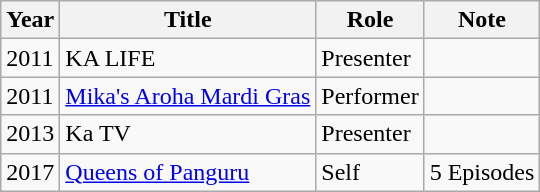<table class="wikitable">
<tr>
<th style="text-align: center; font-weight: bold;">Year</th>
<th style="text-align: center; font-weight: bold;">Title</th>
<th style="text-align: center; font-weight: bold;">Role</th>
<th style="text-align: center; font-weight: bold;">Note</th>
</tr>
<tr>
<td>2011</td>
<td>KA LIFE</td>
<td>Presenter</td>
<td></td>
</tr>
<tr>
<td>2011</td>
<td><a href='#'>Mika's Aroha Mardi Gras</a></td>
<td>Performer</td>
<td></td>
</tr>
<tr>
<td>2013</td>
<td>Ka TV</td>
<td>Presenter</td>
<td></td>
</tr>
<tr>
<td>2017</td>
<td><a href='#'>Queens of Panguru</a></td>
<td>Self</td>
<td>5 Episodes</td>
</tr>
</table>
